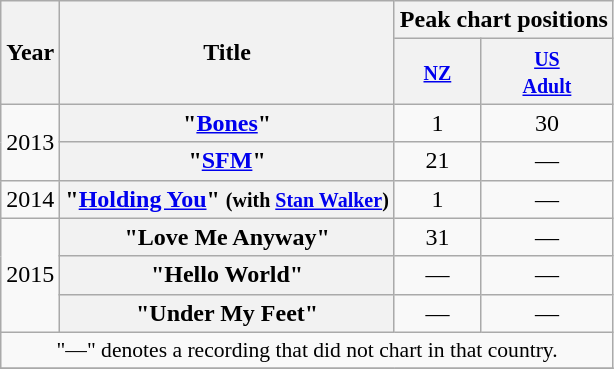<table class="wikitable plainrowheaders">
<tr>
<th scope="col" rowspan="2" width="1em">Year</th>
<th scope="col" rowspan="2">Title</th>
<th scope="col" colspan="2">Peak chart positions</th>
</tr>
<tr>
<th scope="col"><small><a href='#'>NZ</a></small><br></th>
<th scope="col"><small><a href='#'>US<br> Adult</a></small><br></th>
</tr>
<tr>
<td rowspan="2">2013</td>
<th scope="row">"<a href='#'>Bones</a>"</th>
<td align="center">1</td>
<td align="center">30</td>
</tr>
<tr>
<th scope="row">"<a href='#'>SFM</a>"</th>
<td align="center">21</td>
<td align="center">—</td>
</tr>
<tr>
<td>2014</td>
<th scope="row">"<a href='#'>Holding You</a>" <small>(with <a href='#'>Stan Walker</a>)</small></th>
<td align="center">1</td>
<td align="center">—</td>
</tr>
<tr>
<td rowspan="3">2015</td>
<th scope="row">"Love Me Anyway"</th>
<td align="center">31</td>
<td align="center">—</td>
</tr>
<tr>
<th scope="row">"Hello World"</th>
<td align="center">—</td>
<td align="center">—</td>
</tr>
<tr>
<th scope="row">"Under My Feet"</th>
<td align="center">—</td>
<td align="center">—</td>
</tr>
<tr>
<td colspan="5" style="font-size:90%" align="center">"—" denotes a recording that did not chart in that country.</td>
</tr>
<tr>
</tr>
</table>
